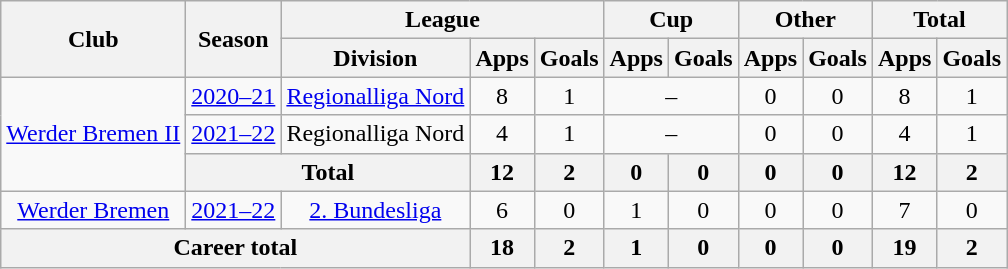<table class="wikitable" style="text-align: center">
<tr>
<th rowspan="2">Club</th>
<th rowspan="2">Season</th>
<th colspan="3">League</th>
<th colspan="2">Cup</th>
<th colspan="2">Other</th>
<th colspan="2">Total</th>
</tr>
<tr>
<th>Division</th>
<th>Apps</th>
<th>Goals</th>
<th>Apps</th>
<th>Goals</th>
<th>Apps</th>
<th>Goals</th>
<th>Apps</th>
<th>Goals</th>
</tr>
<tr>
<td rowspan="3"><a href='#'>Werder Bremen II</a></td>
<td><a href='#'>2020–21</a></td>
<td><a href='#'>Regionalliga Nord</a></td>
<td>8</td>
<td>1</td>
<td colspan="2">–</td>
<td>0</td>
<td>0</td>
<td>8</td>
<td>1</td>
</tr>
<tr>
<td><a href='#'>2021–22</a></td>
<td>Regionalliga Nord</td>
<td>4</td>
<td>1</td>
<td colspan="2">–</td>
<td>0</td>
<td>0</td>
<td>4</td>
<td>1</td>
</tr>
<tr>
<th colspan="2">Total</th>
<th>12</th>
<th>2</th>
<th>0</th>
<th>0</th>
<th>0</th>
<th>0</th>
<th>12</th>
<th>2</th>
</tr>
<tr>
<td><a href='#'>Werder Bremen</a></td>
<td><a href='#'>2021–22</a></td>
<td><a href='#'>2. Bundesliga</a></td>
<td>6</td>
<td>0</td>
<td>1</td>
<td>0</td>
<td>0</td>
<td>0</td>
<td>7</td>
<td>0</td>
</tr>
<tr>
<th colspan="3">Career total</th>
<th>18</th>
<th>2</th>
<th>1</th>
<th>0</th>
<th>0</th>
<th>0</th>
<th>19</th>
<th>2</th>
</tr>
</table>
